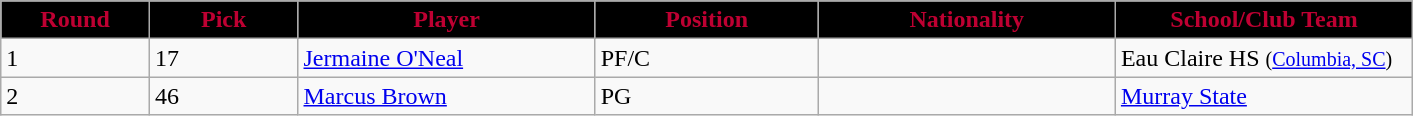<table class="wikitable sortable sortable">
<tr>
<th style="background:#000000;color:#BE0032" width="10%">Round</th>
<th style="background:#000000;color:#BE0032" width="10%">Pick</th>
<th style="background:#000000;color:#BE0032" width="20%">Player</th>
<th style="background:#000000;color:#BE0032" width="15%">Position</th>
<th style="background:#000000;color:#BE0032" width="20%">Nationality</th>
<th style="background:#000000;color:#BE0032" width="20%">School/Club Team</th>
</tr>
<tr>
<td>1</td>
<td>17</td>
<td><a href='#'>Jermaine O'Neal</a></td>
<td>PF/C</td>
<td></td>
<td>Eau Claire HS <small>(<a href='#'>Columbia, SC</a>)</small></td>
</tr>
<tr>
<td>2</td>
<td>46</td>
<td><a href='#'>Marcus Brown</a></td>
<td>PG</td>
<td></td>
<td><a href='#'>Murray State</a></td>
</tr>
</table>
